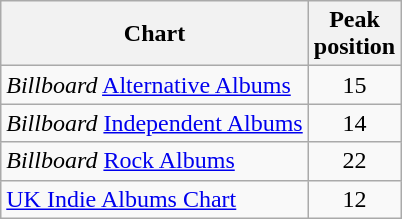<table class="wikitable">
<tr>
<th>Chart</th>
<th>Peak<br>position</th>
</tr>
<tr>
<td><em>Billboard</em> <a href='#'>Alternative Albums</a></td>
<td align="center">15</td>
</tr>
<tr>
<td><em>Billboard</em> <a href='#'>Independent Albums</a></td>
<td align="center">14</td>
</tr>
<tr>
<td><em>Billboard</em> <a href='#'>Rock Albums</a></td>
<td align="center">22</td>
</tr>
<tr>
<td><a href='#'>UK Indie Albums Chart</a></td>
<td align="center">12</td>
</tr>
</table>
